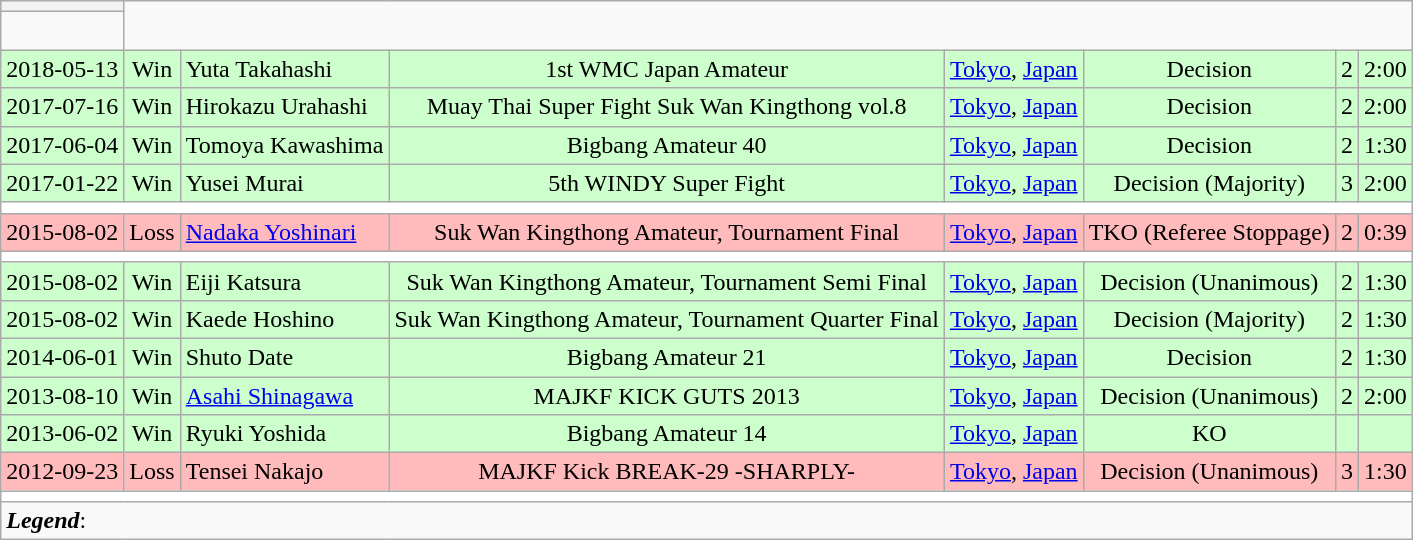<table class="wikitable mw-collapsible mw-collapsed">
<tr>
<th></th>
</tr>
<tr>
<td><br></td>
</tr>
<tr style="text-align:center; background:#cfc;">
<td>2018-05-13</td>
<td>Win</td>
<td align=left> Yuta Takahashi</td>
<td>1st WMC Japan Amateur</td>
<td><a href='#'>Tokyo</a>, <a href='#'>Japan</a></td>
<td>Decision</td>
<td>2</td>
<td>2:00</td>
</tr>
<tr style="text-align:center; background:#cfc;">
<td>2017-07-16</td>
<td>Win</td>
<td align=left> Hirokazu Urahashi</td>
<td>Muay Thai Super Fight Suk Wan Kingthong vol.8</td>
<td><a href='#'>Tokyo</a>, <a href='#'>Japan</a></td>
<td>Decision</td>
<td>2</td>
<td>2:00</td>
</tr>
<tr style="text-align:center; background:#cfc;">
<td>2017-06-04</td>
<td>Win</td>
<td align=left> Tomoya Kawashima</td>
<td>Bigbang Amateur 40</td>
<td><a href='#'>Tokyo</a>, <a href='#'>Japan</a></td>
<td>Decision</td>
<td>2</td>
<td>1:30</td>
</tr>
<tr style="text-align:center; background:#cfc;">
<td>2017-01-22</td>
<td>Win</td>
<td align=left> Yusei Murai</td>
<td>5th WINDY Super Fight</td>
<td><a href='#'>Tokyo</a>, <a href='#'>Japan</a></td>
<td>Decision (Majority)</td>
<td>3</td>
<td>2:00</td>
</tr>
<tr>
<th style=background:white colspan=9></th>
</tr>
<tr style="text-align:center; background:#fbb;">
<td>2015-08-02</td>
<td>Loss</td>
<td align=left> <a href='#'>Nadaka Yoshinari</a></td>
<td>Suk Wan Kingthong Amateur, Tournament Final</td>
<td><a href='#'>Tokyo</a>, <a href='#'>Japan</a></td>
<td>TKO (Referee Stoppage)</td>
<td>2</td>
<td>0:39</td>
</tr>
<tr>
<th style=background:white colspan=9></th>
</tr>
<tr style="text-align:center; background:#cfc;">
<td>2015-08-02</td>
<td>Win</td>
<td align=left> Eiji Katsura</td>
<td>Suk Wan Kingthong Amateur, Tournament Semi Final</td>
<td><a href='#'>Tokyo</a>, <a href='#'>Japan</a></td>
<td>Decision (Unanimous)</td>
<td>2</td>
<td>1:30</td>
</tr>
<tr style="text-align:center; background:#cfc;">
<td>2015-08-02</td>
<td>Win</td>
<td align=left> Kaede Hoshino</td>
<td>Suk Wan Kingthong Amateur, Tournament Quarter Final</td>
<td><a href='#'>Tokyo</a>, <a href='#'>Japan</a></td>
<td>Decision (Majority)</td>
<td>2</td>
<td>1:30</td>
</tr>
<tr style="text-align:center; background:#cfc;">
<td>2014-06-01</td>
<td>Win</td>
<td align=left> Shuto Date</td>
<td>Bigbang Amateur 21</td>
<td><a href='#'>Tokyo</a>, <a href='#'>Japan</a></td>
<td>Decision</td>
<td>2</td>
<td>1:30</td>
</tr>
<tr style="text-align:center; background:#cfc;">
<td>2013-08-10</td>
<td>Win</td>
<td align=left> <a href='#'>Asahi Shinagawa</a></td>
<td>MAJKF KICK GUTS 2013</td>
<td><a href='#'>Tokyo</a>, <a href='#'>Japan</a></td>
<td>Decision (Unanimous)</td>
<td>2</td>
<td>2:00</td>
</tr>
<tr style="text-align:center; background:#cfc;">
<td>2013-06-02</td>
<td>Win</td>
<td align=left> Ryuki Yoshida</td>
<td>Bigbang Amateur 14</td>
<td><a href='#'>Tokyo</a>, <a href='#'>Japan</a></td>
<td>KO</td>
<td></td>
<td></td>
</tr>
<tr style="text-align:center; background:#fbb;">
<td>2012-09-23</td>
<td>Loss</td>
<td align=left> Tensei Nakajo</td>
<td>MAJKF Kick BREAK-29 -SHARPLY-</td>
<td><a href='#'>Tokyo</a>, <a href='#'>Japan</a></td>
<td>Decision (Unanimous)</td>
<td>3</td>
<td>1:30</td>
</tr>
<tr>
<th style=background:white colspan=9></th>
</tr>
<tr>
<td colspan=9><strong><em>Legend</em></strong>:    <br></td>
</tr>
</table>
